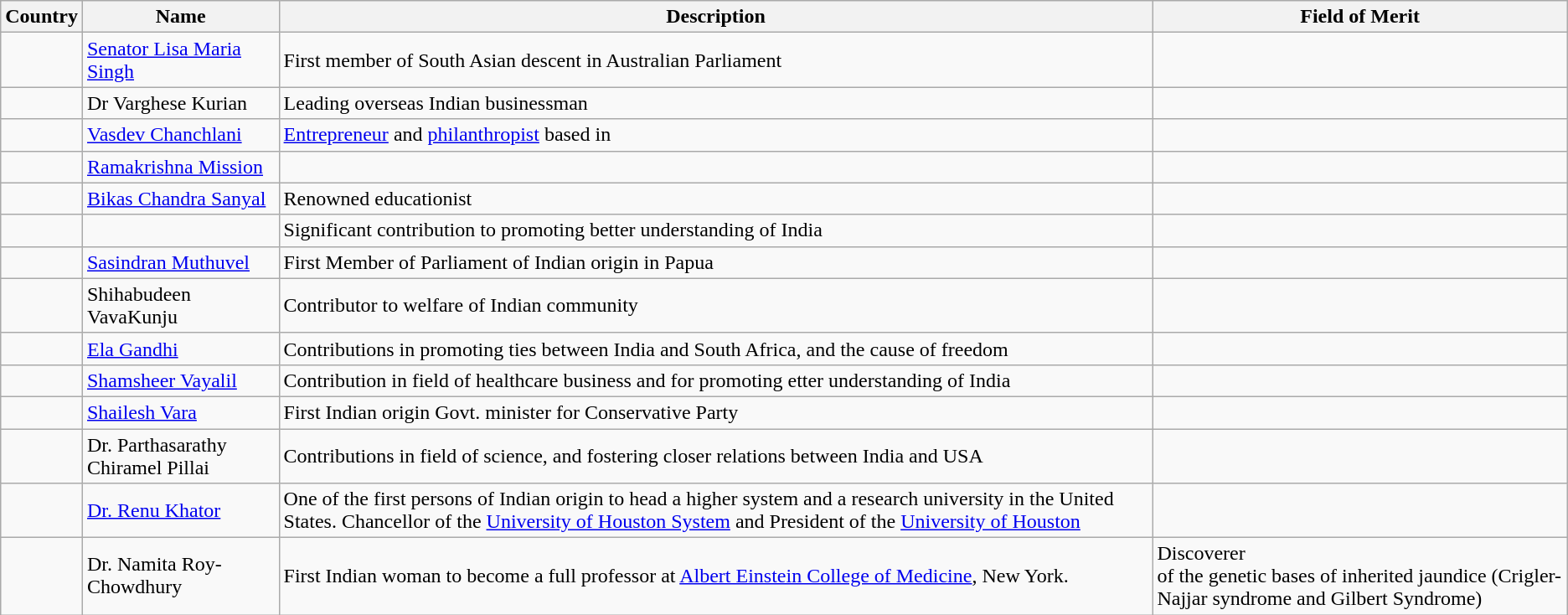<table class="wikitable">
<tr>
<th>Country</th>
<th>Name</th>
<th>Description</th>
<th>Field of Merit</th>
</tr>
<tr>
<td></td>
<td><a href='#'>Senator Lisa Maria Singh</a></td>
<td>First member of South Asian descent in Australian Parliament</td>
<td></td>
</tr>
<tr>
<td></td>
<td>Dr Varghese Kurian</td>
<td>Leading overseas Indian businessman</td>
<td></td>
</tr>
<tr>
<td></td>
<td><a href='#'>Vasdev Chanchlani</a></td>
<td><a href='#'>Entrepreneur</a> and <a href='#'>philanthropist</a> based in</td>
<td></td>
</tr>
<tr>
<td></td>
<td><a href='#'>Ramakrishna Mission</a></td>
<td></td>
<td></td>
</tr>
<tr>
<td></td>
<td><a href='#'>Bikas Chandra Sanyal</a></td>
<td>Renowned educationist</td>
<td></td>
</tr>
<tr>
<td></td>
<td></td>
<td>Significant contribution to promoting better understanding of India</td>
<td></td>
</tr>
<tr>
<td></td>
<td><a href='#'>Sasindran Muthuvel</a></td>
<td>First Member of Parliament of Indian origin in Papua</td>
<td></td>
</tr>
<tr>
<td></td>
<td>Shihabudeen VavaKunju</td>
<td>Contributor to welfare of Indian community</td>
<td></td>
</tr>
<tr>
<td></td>
<td><a href='#'>Ela Gandhi</a></td>
<td>Contributions in promoting ties between India and South Africa, and the cause of freedom</td>
<td></td>
</tr>
<tr>
<td></td>
<td><a href='#'>Shamsheer Vayalil</a></td>
<td>Contribution in field of healthcare business and for promoting etter understanding of India</td>
<td></td>
</tr>
<tr>
<td></td>
<td><a href='#'>Shailesh Vara</a></td>
<td>First Indian origin Govt. minister for Conservative Party</td>
<td></td>
</tr>
<tr>
<td></td>
<td>Dr. Parthasarathy Chiramel Pillai</td>
<td>Contributions in field of science, and fostering closer relations between India and USA</td>
<td></td>
</tr>
<tr>
<td></td>
<td><a href='#'>Dr. Renu Khator</a></td>
<td>One of the first persons of Indian origin to head a higher system and a research university in the United States. Chancellor of the <a href='#'>University of Houston System</a> and President of the <a href='#'>University of Houston</a></td>
<td></td>
</tr>
<tr>
<td></td>
<td>Dr. Namita Roy-Chowdhury</td>
<td>First Indian woman to become a full professor at <a href='#'>Albert Einstein College of Medicine</a>, New York.</td>
<td>Discoverer<br>of the genetic bases of inherited jaundice (Crigler-Najjar syndrome and Gilbert
Syndrome)</td>
</tr>
</table>
